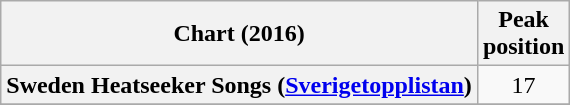<table class="wikitable sortable plainrowheaders" style="text-align:center">
<tr>
<th scope="col">Chart (2016)</th>
<th scope="col">Peak<br>position</th>
</tr>
<tr>
<th scope="row">Sweden Heatseeker Songs (<a href='#'>Sverigetopplistan</a>)</th>
<td>17</td>
</tr>
<tr>
</tr>
</table>
